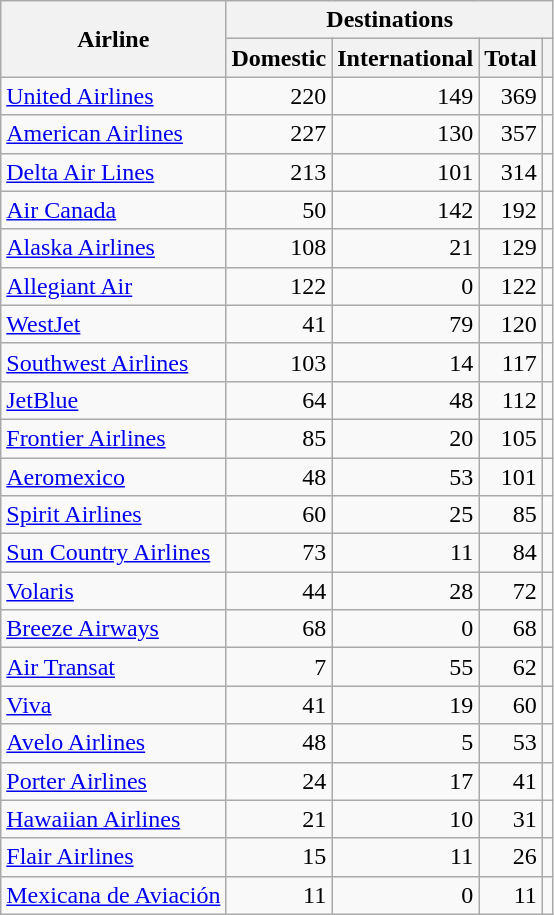<table class="wikitable sortable static-row-numbers" style="text-align:right;">
<tr>
<th rowspan="2">Airline</th>
<th colspan="4">Destinations</th>
</tr>
<tr>
<th>Domestic</th>
<th>International</th>
<th data-sort-type="number">Total</th>
<th></th>
</tr>
<tr>
<td style="text-align:left"><a href='#'>United Airlines</a></td>
<td>220</td>
<td>149</td>
<td align="right">369</td>
<td></td>
</tr>
<tr>
<td style="text-align:left"><a href='#'>American Airlines</a></td>
<td>227</td>
<td>130</td>
<td align="right">357</td>
<td></td>
</tr>
<tr>
<td style="text-align:left"><a href='#'>Delta Air Lines</a></td>
<td>213</td>
<td>101</td>
<td align="right">314</td>
<td></td>
</tr>
<tr>
<td style=text-align:left><a href='#'>Air Canada</a></td>
<td>50</td>
<td>142</td>
<td align="right">192</td>
<td></td>
</tr>
<tr>
<td style="text-align:left"><a href='#'>Alaska Airlines</a></td>
<td>108</td>
<td>21</td>
<td align="right">129</td>
<td></td>
</tr>
<tr>
<td style="text-align:left"><a href='#'>Allegiant Air</a></td>
<td>122</td>
<td>0</td>
<td align="right">122</td>
<td></td>
</tr>
<tr>
<td style="text-align:left"><a href='#'>WestJet</a></td>
<td>41</td>
<td>79</td>
<td align="right">120</td>
<td></td>
</tr>
<tr>
<td style=text-align:left><a href='#'>Southwest Airlines</a></td>
<td>103</td>
<td>14</td>
<td align="right">117</td>
<td></td>
</tr>
<tr>
<td style="text-align:left"><a href='#'>JetBlue</a></td>
<td>64</td>
<td>48</td>
<td align="right">112</td>
<td></td>
</tr>
<tr>
<td style="text-align:left"><a href='#'>Frontier Airlines</a></td>
<td>85</td>
<td>20</td>
<td align="right">105</td>
<td></td>
</tr>
<tr>
<td style="text-align:left"><a href='#'>Aeromexico</a></td>
<td>48</td>
<td>53</td>
<td align="right">101</td>
<td></td>
</tr>
<tr>
<td style="text-align:left"><a href='#'>Spirit Airlines</a></td>
<td>60</td>
<td>25</td>
<td align="right">85</td>
<td></td>
</tr>
<tr>
<td style="text-align:left"><a href='#'>Sun Country Airlines</a></td>
<td>73</td>
<td>11</td>
<td align="right">84</td>
<td></td>
</tr>
<tr>
<td style=text-align:left><a href='#'>Volaris</a></td>
<td>44</td>
<td>28</td>
<td align="right">72</td>
<td></td>
</tr>
<tr>
<td style="text-align:left"><a href='#'>Breeze Airways</a></td>
<td>68</td>
<td>0</td>
<td align="right">68</td>
<td></td>
</tr>
<tr>
<td style="text-align:left"><a href='#'>Air Transat</a></td>
<td>7</td>
<td>55</td>
<td align="right">62</td>
<td></td>
</tr>
<tr>
<td style=text-align:left><a href='#'>Viva</a></td>
<td>41</td>
<td>19</td>
<td align="right">60</td>
<td></td>
</tr>
<tr>
<td style=text-align:left><a href='#'>Avelo Airlines</a></td>
<td>48</td>
<td>5</td>
<td>53</td>
<td></td>
</tr>
<tr>
<td style=text-align:left><a href='#'>Porter Airlines</a></td>
<td>24</td>
<td>17</td>
<td>41</td>
<td></td>
</tr>
<tr>
<td style=text-align:left><a href='#'>Hawaiian Airlines</a></td>
<td>21</td>
<td>10</td>
<td align="right">31</td>
<td></td>
</tr>
<tr>
<td style=text-align:left><a href='#'>Flair Airlines</a></td>
<td>15</td>
<td>11</td>
<td>26</td>
<td></td>
</tr>
<tr>
<td style=text-align:left><a href='#'>Mexicana de Aviación</a></td>
<td>11</td>
<td>0</td>
<td>11</td>
<td></td>
</tr>
</table>
